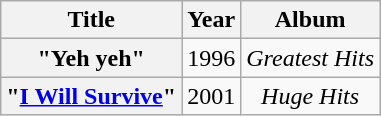<table class="wikitable plainrowheaders" style="text-align:center;">
<tr>
<th>Title</th>
<th>Year</th>
<th>Album</th>
</tr>
<tr>
<th scope="row">"Yeh yeh"</th>
<td>1996</td>
<td><em>Greatest Hits</em></td>
</tr>
<tr>
<th scope="row">"<a href='#'>I Will Survive</a>"</th>
<td>2001</td>
<td><em>Huge Hits</em></td>
</tr>
</table>
